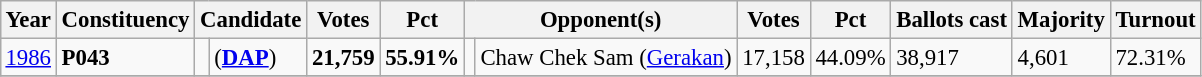<table class="wikitable" style="margin:0.5em ; font-size:95%">
<tr>
<th>Year</th>
<th>Constituency</th>
<th colspan=2>Candidate</th>
<th>Votes</th>
<th>Pct</th>
<th colspan=2>Opponent(s)</th>
<th>Votes</th>
<th>Pct</th>
<th>Ballots cast</th>
<th>Majority</th>
<th>Turnout</th>
</tr>
<tr>
<td><a href='#'>1986</a></td>
<td><strong>P043 </strong></td>
<td></td>
<td> (<a href='#'><strong>DAP</strong></a>)</td>
<td align="right"><strong>21,759</strong></td>
<td><strong>55.91%</strong></td>
<td></td>
<td>Chaw Chek Sam (<a href='#'>Gerakan</a>)</td>
<td align="right">17,158</td>
<td>44.09%</td>
<td>38,917</td>
<td>4,601</td>
<td>72.31%</td>
</tr>
<tr>
</tr>
</table>
